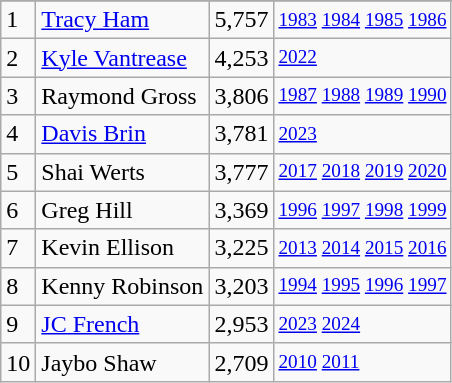<table class="wikitable">
<tr>
</tr>
<tr>
<td>1</td>
<td><a href='#'>Tracy Ham</a></td>
<td>5,757</td>
<td style="font-size:80%;"><a href='#'>1983</a> <a href='#'>1984</a> <a href='#'>1985</a> <a href='#'>1986</a></td>
</tr>
<tr>
<td>2</td>
<td><a href='#'>Kyle Vantrease</a></td>
<td>4,253</td>
<td style="font-size:80%;"><a href='#'>2022</a></td>
</tr>
<tr>
<td>3</td>
<td>Raymond Gross</td>
<td>3,806</td>
<td style="font-size:80%;"><a href='#'>1987</a> <a href='#'>1988</a> <a href='#'>1989</a> <a href='#'>1990</a></td>
</tr>
<tr>
<td>4</td>
<td><a href='#'>Davis Brin</a></td>
<td>3,781</td>
<td style="font-size:80%;"><a href='#'>2023</a></td>
</tr>
<tr>
<td>5</td>
<td>Shai Werts</td>
<td>3,777</td>
<td style="font-size:80%;"><a href='#'>2017</a> <a href='#'>2018</a> <a href='#'>2019</a> <a href='#'>2020</a></td>
</tr>
<tr>
<td>6</td>
<td>Greg Hill</td>
<td>3,369</td>
<td style="font-size:80%;"><a href='#'>1996</a> <a href='#'>1997</a> <a href='#'>1998</a> <a href='#'>1999</a></td>
</tr>
<tr>
<td>7</td>
<td>Kevin Ellison</td>
<td>3,225</td>
<td style="font-size:80%;"><a href='#'>2013</a> <a href='#'>2014</a> <a href='#'>2015</a> <a href='#'>2016</a></td>
</tr>
<tr>
<td>8</td>
<td>Kenny Robinson</td>
<td>3,203</td>
<td style="font-size:80%;"><a href='#'>1994</a> <a href='#'>1995</a> <a href='#'>1996</a> <a href='#'>1997</a></td>
</tr>
<tr>
<td>9</td>
<td><a href='#'>JC French</a></td>
<td>2,953</td>
<td style="font-size:80%;"><a href='#'>2023</a> <a href='#'>2024</a></td>
</tr>
<tr>
<td>10</td>
<td>Jaybo Shaw</td>
<td>2,709</td>
<td style="font-size:80%;"><a href='#'>2010</a> <a href='#'>2011</a></td>
</tr>
</table>
